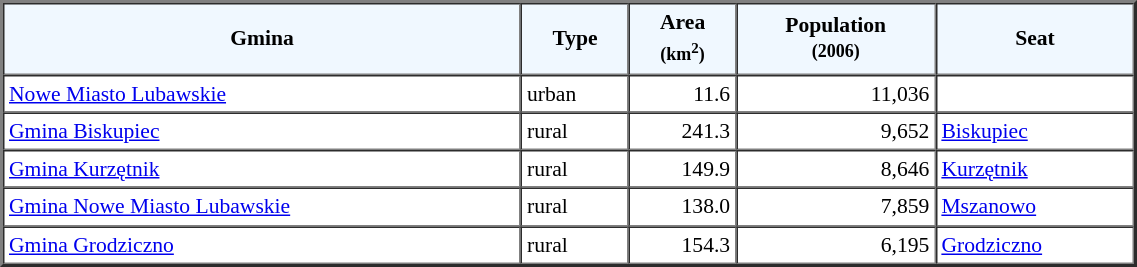<table width="60%" border="2" cellpadding="3" cellspacing="0" style="font-size:90%;line-height:120%;">
<tr bgcolor="F0F8FF">
<td style="text-align:center;"><strong>Gmina</strong></td>
<td style="text-align:center;"><strong>Type</strong></td>
<td style="text-align:center;"><strong>Area<br><small>(km<sup>2</sup>)</small></strong></td>
<td style="text-align:center;"><strong>Population<br><small>(2006)</small></strong></td>
<td style="text-align:center;"><strong>Seat</strong></td>
</tr>
<tr>
<td><a href='#'>Nowe Miasto Lubawskie</a></td>
<td>urban</td>
<td style="text-align:right;">11.6</td>
<td style="text-align:right;">11,036</td>
<td> </td>
</tr>
<tr>
<td><a href='#'>Gmina Biskupiec</a></td>
<td>rural</td>
<td style="text-align:right;">241.3</td>
<td style="text-align:right;">9,652</td>
<td><a href='#'>Biskupiec</a></td>
</tr>
<tr>
<td><a href='#'>Gmina Kurzętnik</a></td>
<td>rural</td>
<td style="text-align:right;">149.9</td>
<td style="text-align:right;">8,646</td>
<td><a href='#'>Kurzętnik</a></td>
</tr>
<tr>
<td><a href='#'>Gmina Nowe Miasto Lubawskie</a></td>
<td>rural</td>
<td style="text-align:right;">138.0</td>
<td style="text-align:right;">7,859</td>
<td><a href='#'>Mszanowo</a></td>
</tr>
<tr>
<td><a href='#'>Gmina Grodziczno</a></td>
<td>rural</td>
<td style="text-align:right;">154.3</td>
<td style="text-align:right;">6,195</td>
<td><a href='#'>Grodziczno</a></td>
</tr>
<tr>
</tr>
</table>
